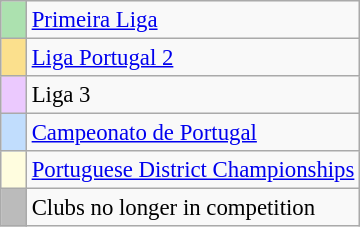<table class="wikitable" style="text-align:left; font-size:95%">
<tr>
<td style="width:10px; background:#ace1af;"></td>
<td><a href='#'>Primeira Liga</a></td>
</tr>
<tr>
<td style="width:10px; background:#fbe08d;"></td>
<td><a href='#'>Liga Portugal 2</a></td>
</tr>
<tr>
<td style="width:10px; background:#ebc9fe;"></td>
<td>Liga 3</td>
</tr>
<tr>
<td style="width:10px; background:#c1ddfd;"></td>
<td><a href='#'>Campeonato de Portugal</a></td>
</tr>
<tr>
<td style="width:10px; background:#fffddf;"></td>
<td><a href='#'>Portuguese District Championships</a></td>
</tr>
<tr>
<td style="width:10px; background:#bbb;"></td>
<td>Clubs no longer in competition</td>
</tr>
</table>
